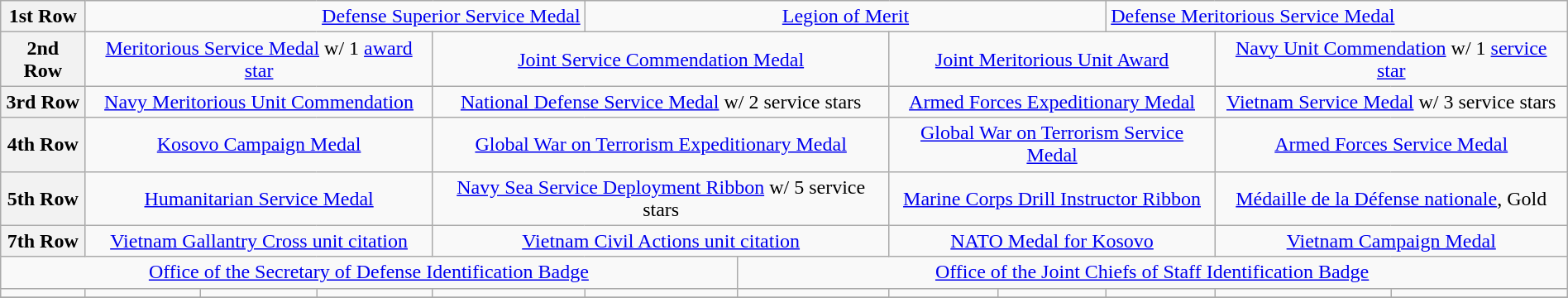<table class="wikitable" style="margin:1em auto; text-align:center;">
<tr>
<th>1st Row</th>
<td colspan="4" align="right"><a href='#'>Defense Superior Service Medal</a></td>
<td colspan="4"><a href='#'>Legion of Merit</a></td>
<td colspan="4" align="left"><a href='#'>Defense Meritorious Service Medal</a></td>
</tr>
<tr>
<th>2nd Row</th>
<td colspan="3"><a href='#'>Meritorious Service Medal</a> w/ 1 <a href='#'>award star</a></td>
<td colspan="3"><a href='#'>Joint Service Commendation Medal</a></td>
<td colspan="3"><a href='#'>Joint Meritorious Unit Award</a></td>
<td colspan="3"><a href='#'>Navy Unit Commendation</a> w/ 1 <a href='#'>service star</a></td>
</tr>
<tr>
<th>3rd Row</th>
<td colspan="3"><a href='#'>Navy Meritorious Unit Commendation</a></td>
<td colspan="3"><a href='#'>National Defense Service Medal</a> w/ 2 service stars</td>
<td colspan="3"><a href='#'>Armed Forces Expeditionary Medal</a></td>
<td colspan="3"><a href='#'>Vietnam Service Medal</a> w/ 3 service stars</td>
</tr>
<tr>
<th>4th Row</th>
<td colspan="3"><a href='#'>Kosovo Campaign Medal</a></td>
<td colspan="3"><a href='#'>Global War on Terrorism Expeditionary Medal</a></td>
<td colspan="3"><a href='#'>Global War on Terrorism Service Medal</a></td>
<td colspan="3"><a href='#'>Armed Forces Service Medal</a></td>
</tr>
<tr>
<th>5th Row</th>
<td colspan="3"><a href='#'>Humanitarian Service Medal</a></td>
<td colspan="3"><a href='#'>Navy Sea Service Deployment Ribbon</a> w/ 5 service stars</td>
<td colspan="3"><a href='#'>Marine Corps Drill Instructor Ribbon</a></td>
<td colspan="3"><a href='#'>Médaille de la Défense nationale</a>, Gold</td>
</tr>
<tr>
<th>7th Row</th>
<td colspan="3"><a href='#'>Vietnam Gallantry Cross unit citation</a></td>
<td colspan="3"><a href='#'>Vietnam Civil Actions unit citation</a></td>
<td colspan="3"><a href='#'>NATO Medal for Kosovo</a></td>
<td colspan="3"><a href='#'>Vietnam Campaign Medal</a></td>
</tr>
<tr>
<td colspan="6"><a href='#'>Office of the Secretary of Defense Identification Badge</a></td>
<td colspan="6"><a href='#'>Office of the Joint Chiefs of Staff Identification Badge</a></td>
</tr>
<tr>
<td></td>
<td></td>
<td></td>
<td></td>
<td></td>
<td></td>
<td></td>
<td></td>
<td></td>
<td></td>
<td></td>
<td></td>
</tr>
<tr>
</tr>
</table>
